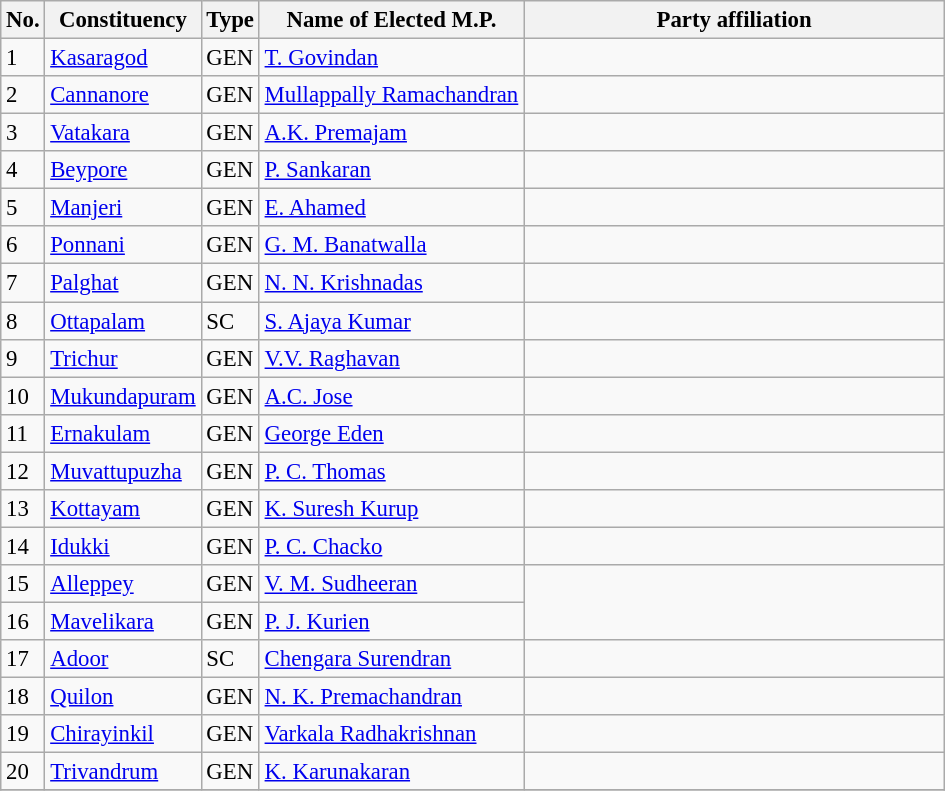<table class="wikitable" style="font-size:95%;">
<tr>
<th>No.</th>
<th>Constituency</th>
<th>Type</th>
<th>Name of Elected M.P.</th>
<th colspan="2" style="width:18em">Party affiliation</th>
</tr>
<tr>
<td>1</td>
<td><a href='#'>Kasaragod</a></td>
<td>GEN</td>
<td><a href='#'>T. Govindan</a></td>
<td></td>
</tr>
<tr>
<td>2</td>
<td><a href='#'>Cannanore</a></td>
<td>GEN</td>
<td><a href='#'>Mullappally Ramachandran</a></td>
<td></td>
</tr>
<tr>
<td>3</td>
<td><a href='#'>Vatakara</a></td>
<td>GEN</td>
<td><a href='#'>A.K. Premajam</a></td>
<td></td>
</tr>
<tr>
<td>4</td>
<td><a href='#'>Beypore</a></td>
<td>GEN</td>
<td><a href='#'>P. Sankaran</a></td>
<td></td>
</tr>
<tr>
<td>5</td>
<td><a href='#'>Manjeri</a></td>
<td>GEN</td>
<td><a href='#'>E. Ahamed</a></td>
<td></td>
</tr>
<tr>
<td>6</td>
<td><a href='#'>Ponnani</a></td>
<td>GEN</td>
<td><a href='#'>G. M. Banatwalla</a></td>
</tr>
<tr>
<td>7</td>
<td><a href='#'>Palghat</a></td>
<td>GEN</td>
<td><a href='#'>N. N. Krishnadas</a></td>
<td></td>
</tr>
<tr>
<td>8</td>
<td><a href='#'>Ottapalam</a></td>
<td>SC</td>
<td><a href='#'>S. Ajaya Kumar</a></td>
</tr>
<tr>
<td>9</td>
<td><a href='#'>Trichur</a></td>
<td>GEN</td>
<td><a href='#'>V.V. Raghavan</a></td>
<td></td>
</tr>
<tr>
<td>10</td>
<td><a href='#'>Mukundapuram</a></td>
<td>GEN</td>
<td><a href='#'>A.C. Jose</a></td>
<td></td>
</tr>
<tr>
<td>11</td>
<td><a href='#'>Ernakulam</a></td>
<td>GEN</td>
<td><a href='#'>George Eden</a></td>
<td></td>
</tr>
<tr>
<td>12</td>
<td><a href='#'>Muvattupuzha</a></td>
<td>GEN</td>
<td><a href='#'>P. C. Thomas</a></td>
<td></td>
</tr>
<tr>
<td>13</td>
<td><a href='#'>Kottayam</a></td>
<td>GEN</td>
<td><a href='#'>K. Suresh Kurup</a></td>
<td></td>
</tr>
<tr>
<td>14</td>
<td><a href='#'>Idukki</a></td>
<td>GEN</td>
<td><a href='#'>P. C. Chacko</a></td>
<td></td>
</tr>
<tr>
<td>15</td>
<td><a href='#'>Alleppey</a></td>
<td>GEN</td>
<td><a href='#'>V. M. Sudheeran</a></td>
</tr>
<tr>
<td>16</td>
<td><a href='#'>Mavelikara</a></td>
<td>GEN</td>
<td><a href='#'>P. J. Kurien</a></td>
</tr>
<tr>
<td>17</td>
<td><a href='#'>Adoor</a></td>
<td>SC</td>
<td><a href='#'>Chengara Surendran</a></td>
<td></td>
</tr>
<tr>
<td>18</td>
<td><a href='#'>Quilon</a></td>
<td>GEN</td>
<td><a href='#'>N. K. Premachandran</a></td>
<td></td>
</tr>
<tr>
<td>19</td>
<td><a href='#'>Chirayinkil</a></td>
<td>GEN</td>
<td><a href='#'>Varkala Radhakrishnan</a></td>
<td></td>
</tr>
<tr>
<td>20</td>
<td><a href='#'>Trivandrum</a></td>
<td>GEN</td>
<td><a href='#'>K. Karunakaran</a></td>
<td></td>
</tr>
<tr>
</tr>
</table>
